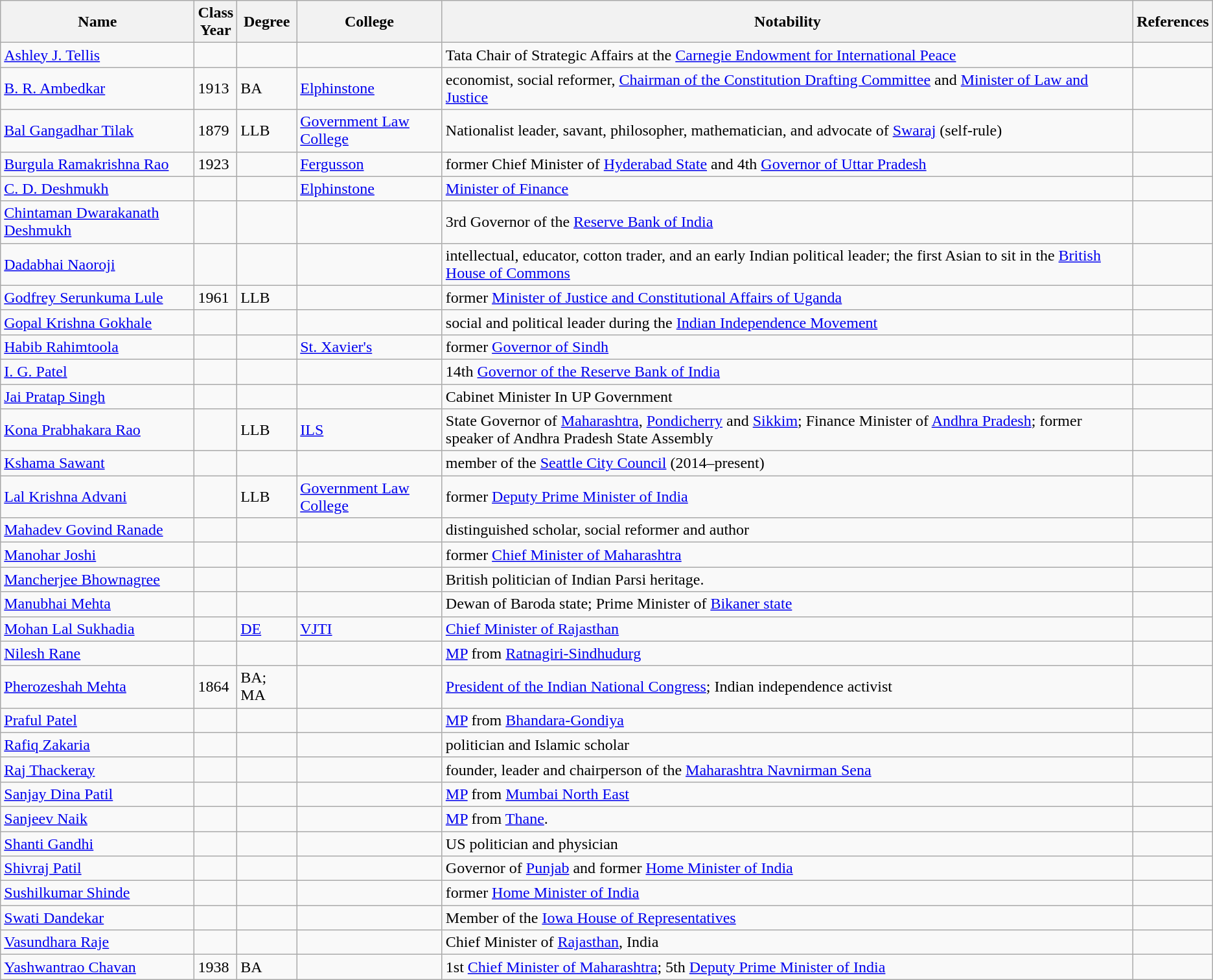<table class="wikitable sortable">
<tr>
<th>Name</th>
<th>Class<br>Year</th>
<th>Degree</th>
<th>College</th>
<th class="unsortable">Notability</th>
<th class="unsortable">References</th>
</tr>
<tr>
<td><a href='#'>Ashley J. Tellis</a></td>
<td></td>
<td></td>
<td></td>
<td>Tata Chair of Strategic Affairs at the <a href='#'>Carnegie Endowment for International Peace</a></td>
<td></td>
</tr>
<tr>
<td><a href='#'>B. R. Ambedkar</a></td>
<td>1913</td>
<td>BA</td>
<td><a href='#'>Elphinstone</a></td>
<td>economist, social reformer, <a href='#'>Chairman of the Constitution Drafting Committee</a> and <a href='#'>Minister of Law and Justice</a></td>
<td></td>
</tr>
<tr>
<td><a href='#'>Bal Gangadhar Tilak</a></td>
<td>1879</td>
<td>LLB</td>
<td><a href='#'>Government Law College</a></td>
<td>Nationalist leader, savant, philosopher, mathematician, and advocate of <a href='#'>Swaraj</a> (self-rule)</td>
<td></td>
</tr>
<tr>
<td><a href='#'>Burgula Ramakrishna Rao</a></td>
<td>1923</td>
<td></td>
<td><a href='#'>Fergusson</a></td>
<td>former Chief Minister of <a href='#'>Hyderabad State</a> and 4th <a href='#'>Governor of Uttar Pradesh</a></td>
<td></td>
</tr>
<tr>
<td><a href='#'>C. D. Deshmukh</a></td>
<td></td>
<td></td>
<td><a href='#'>Elphinstone</a></td>
<td><a href='#'>Minister of Finance</a></td>
<td></td>
</tr>
<tr>
<td><a href='#'>Chintaman Dwarakanath Deshmukh</a></td>
<td></td>
<td></td>
<td></td>
<td>3rd Governor of the <a href='#'>Reserve Bank of India</a></td>
<td></td>
</tr>
<tr>
<td><a href='#'>Dadabhai Naoroji</a></td>
<td></td>
<td></td>
<td></td>
<td>intellectual, educator, cotton trader, and an early Indian political leader; the first Asian to sit in the <a href='#'>British House of Commons</a></td>
<td></td>
</tr>
<tr>
<td><a href='#'>Godfrey Serunkuma Lule</a></td>
<td>1961</td>
<td>LLB</td>
<td></td>
<td>former <a href='#'>Minister of Justice and Constitutional Affairs of Uganda</a></td>
<td></td>
</tr>
<tr>
<td><a href='#'>Gopal Krishna Gokhale</a></td>
<td></td>
<td></td>
<td></td>
<td>social and political leader during the <a href='#'>Indian Independence Movement</a></td>
<td></td>
</tr>
<tr>
<td><a href='#'>Habib Rahimtoola</a></td>
<td></td>
<td></td>
<td><a href='#'>St. Xavier's</a></td>
<td>former <a href='#'>Governor of Sindh</a></td>
<td></td>
</tr>
<tr>
<td><a href='#'>I. G. Patel</a></td>
<td></td>
<td></td>
<td></td>
<td>14th <a href='#'>Governor of the Reserve Bank of India</a></td>
<td></td>
</tr>
<tr>
<td><a href='#'>Jai Pratap Singh</a></td>
<td></td>
<td></td>
<td></td>
<td>Cabinet Minister In UP Government</td>
<td></td>
</tr>
<tr>
<td><a href='#'>Kona Prabhakara Rao</a></td>
<td></td>
<td>LLB</td>
<td><a href='#'>ILS</a></td>
<td>State Governor of <a href='#'>Maharashtra</a>, <a href='#'>Pondicherry</a> and <a href='#'>Sikkim</a>; Finance Minister of <a href='#'>Andhra Pradesh</a>; former speaker of Andhra Pradesh State Assembly</td>
<td></td>
</tr>
<tr>
<td><a href='#'>Kshama Sawant</a></td>
<td></td>
<td></td>
<td></td>
<td>member of the <a href='#'>Seattle City Council</a> (2014–present)</td>
<td></td>
</tr>
<tr>
<td><a href='#'>Lal Krishna Advani</a></td>
<td></td>
<td>LLB</td>
<td><a href='#'>Government Law College</a></td>
<td>former <a href='#'>Deputy Prime Minister of India</a></td>
<td></td>
</tr>
<tr>
<td><a href='#'>Mahadev Govind Ranade</a></td>
<td></td>
<td></td>
<td></td>
<td>distinguished scholar, social reformer and author</td>
<td></td>
</tr>
<tr>
<td><a href='#'>Manohar Joshi</a></td>
<td></td>
<td></td>
<td></td>
<td>former <a href='#'>Chief Minister of Maharashtra</a></td>
<td></td>
</tr>
<tr>
<td><a href='#'>Mancherjee Bhownagree</a></td>
<td></td>
<td></td>
<td></td>
<td>British politician of Indian Parsi heritage.</td>
<td></td>
</tr>
<tr>
<td><a href='#'>Manubhai Mehta</a></td>
<td></td>
<td></td>
<td></td>
<td>Dewan of Baroda state; Prime Minister of <a href='#'>Bikaner state</a></td>
<td></td>
</tr>
<tr>
<td><a href='#'>Mohan Lal Sukhadia</a></td>
<td></td>
<td><a href='#'>DE</a></td>
<td><a href='#'>VJTI</a></td>
<td><a href='#'>Chief Minister of Rajasthan</a></td>
<td></td>
</tr>
<tr>
<td><a href='#'>Nilesh Rane</a></td>
<td></td>
<td></td>
<td></td>
<td><a href='#'>MP</a> from <a href='#'>Ratnagiri-Sindhudurg</a></td>
<td></td>
</tr>
<tr>
<td><a href='#'>Pherozeshah Mehta</a></td>
<td>1864</td>
<td>BA; MA</td>
<td></td>
<td><a href='#'>President of the Indian National Congress</a>; Indian independence activist</td>
<td></td>
</tr>
<tr>
<td><a href='#'>Praful Patel</a></td>
<td></td>
<td></td>
<td></td>
<td><a href='#'>MP</a> from <a href='#'>Bhandara-Gondiya</a></td>
<td></td>
</tr>
<tr>
<td><a href='#'>Rafiq Zakaria</a></td>
<td></td>
<td></td>
<td></td>
<td>politician and Islamic scholar</td>
<td></td>
</tr>
<tr>
<td><a href='#'>Raj Thackeray</a></td>
<td></td>
<td></td>
<td></td>
<td>founder, leader and chairperson of the <a href='#'>Maharashtra Navnirman Sena</a></td>
<td></td>
</tr>
<tr>
<td><a href='#'>Sanjay Dina Patil</a></td>
<td></td>
<td></td>
<td></td>
<td><a href='#'>MP</a> from <a href='#'>Mumbai North East</a></td>
<td></td>
</tr>
<tr>
<td><a href='#'>Sanjeev Naik</a></td>
<td></td>
<td></td>
<td></td>
<td><a href='#'>MP</a> from <a href='#'>Thane</a>.</td>
<td></td>
</tr>
<tr>
<td><a href='#'>Shanti Gandhi</a></td>
<td></td>
<td></td>
<td></td>
<td>US politician and physician</td>
<td></td>
</tr>
<tr>
<td><a href='#'>Shivraj Patil</a></td>
<td></td>
<td></td>
<td></td>
<td>Governor of <a href='#'>Punjab</a> and former <a href='#'>Home Minister of India</a></td>
<td></td>
</tr>
<tr>
<td><a href='#'>Sushilkumar Shinde</a></td>
<td></td>
<td></td>
<td></td>
<td>former <a href='#'>Home Minister of India</a></td>
<td></td>
</tr>
<tr>
<td><a href='#'>Swati Dandekar</a></td>
<td></td>
<td></td>
<td></td>
<td>Member of the <a href='#'>Iowa House of Representatives</a></td>
<td></td>
</tr>
<tr>
<td><a href='#'>Vasundhara Raje</a></td>
<td></td>
<td></td>
<td></td>
<td>Chief Minister of <a href='#'>Rajasthan</a>, India</td>
<td></td>
</tr>
<tr>
<td><a href='#'>Yashwantrao Chavan</a></td>
<td>1938</td>
<td>BA</td>
<td></td>
<td>1st <a href='#'>Chief Minister of Maharashtra</a>; 5th <a href='#'>Deputy Prime Minister of India</a></td>
<td></td>
</tr>
</table>
